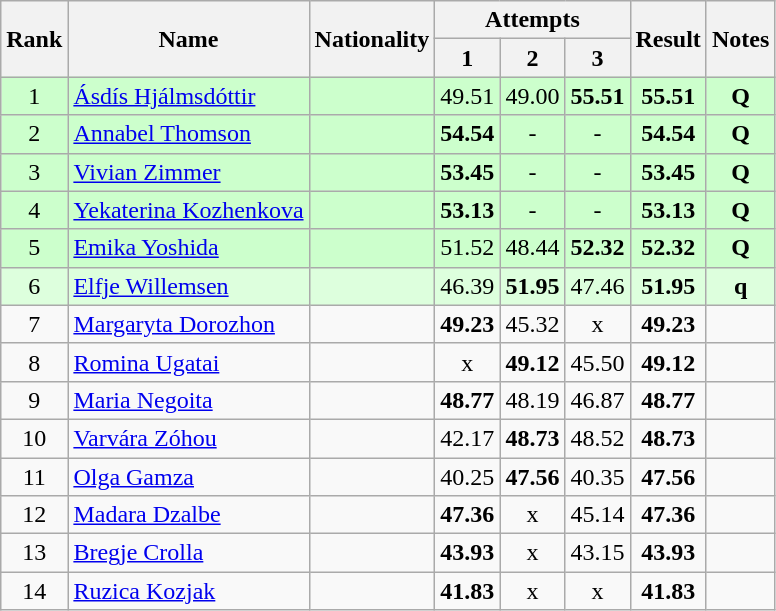<table class="wikitable sortable" style="text-align:center">
<tr>
<th rowspan=2>Rank</th>
<th rowspan=2>Name</th>
<th rowspan=2>Nationality</th>
<th colspan=3>Attempts</th>
<th rowspan=2>Result</th>
<th rowspan=2>Notes</th>
</tr>
<tr>
<th>1</th>
<th>2</th>
<th>3</th>
</tr>
<tr bgcolor=ccffcc>
<td>1</td>
<td align=left><a href='#'>Ásdís Hjálmsdóttir</a></td>
<td align=left></td>
<td>49.51</td>
<td>49.00</td>
<td><strong>55.51</strong></td>
<td><strong>55.51</strong></td>
<td><strong>Q</strong></td>
</tr>
<tr bgcolor=ccffcc>
<td>2</td>
<td align=left><a href='#'>Annabel Thomson</a></td>
<td align=left></td>
<td><strong>54.54</strong></td>
<td>-</td>
<td>-</td>
<td><strong>54.54</strong></td>
<td><strong>Q</strong></td>
</tr>
<tr bgcolor=ccffcc>
<td>3</td>
<td align=left><a href='#'>Vivian Zimmer</a></td>
<td align=left></td>
<td><strong>53.45</strong></td>
<td>-</td>
<td>-</td>
<td><strong>53.45</strong></td>
<td><strong>Q</strong></td>
</tr>
<tr bgcolor=ccffcc>
<td>4</td>
<td align=left><a href='#'>Yekaterina Kozhenkova</a></td>
<td align=left></td>
<td><strong>53.13</strong></td>
<td>-</td>
<td>-</td>
<td><strong>53.13</strong></td>
<td><strong>Q</strong></td>
</tr>
<tr bgcolor=ccffcc>
<td>5</td>
<td align=left><a href='#'>Emika Yoshida</a></td>
<td align=left></td>
<td>51.52</td>
<td>48.44</td>
<td><strong>52.32</strong></td>
<td><strong>52.32</strong></td>
<td><strong>Q</strong></td>
</tr>
<tr bgcolor=ddffdd>
<td>6</td>
<td align=left><a href='#'>Elfje Willemsen</a></td>
<td align=left></td>
<td>46.39</td>
<td><strong>51.95</strong></td>
<td>47.46</td>
<td><strong>51.95</strong></td>
<td><strong>q</strong></td>
</tr>
<tr>
<td>7</td>
<td align=left><a href='#'>Margaryta Dorozhon</a></td>
<td align=left></td>
<td><strong>49.23</strong></td>
<td>45.32</td>
<td>x</td>
<td><strong>49.23</strong></td>
<td></td>
</tr>
<tr>
<td>8</td>
<td align=left><a href='#'>Romina Ugatai</a></td>
<td align=left></td>
<td>x</td>
<td><strong>49.12</strong></td>
<td>45.50</td>
<td><strong>49.12</strong></td>
<td></td>
</tr>
<tr>
<td>9</td>
<td align=left><a href='#'>Maria Negoita</a></td>
<td align=left></td>
<td><strong>48.77</strong></td>
<td>48.19</td>
<td>46.87</td>
<td><strong>48.77</strong></td>
<td></td>
</tr>
<tr>
<td>10</td>
<td align=left><a href='#'>Varvára Zóhou</a></td>
<td align=left></td>
<td>42.17</td>
<td><strong>48.73</strong></td>
<td>48.52</td>
<td><strong>48.73</strong></td>
<td></td>
</tr>
<tr>
<td>11</td>
<td align=left><a href='#'>Olga Gamza</a></td>
<td align=left></td>
<td>40.25</td>
<td><strong>47.56</strong></td>
<td>40.35</td>
<td><strong>47.56</strong></td>
<td></td>
</tr>
<tr>
<td>12</td>
<td align=left><a href='#'>Madara Dzalbe</a></td>
<td align=left></td>
<td><strong>47.36</strong></td>
<td>x</td>
<td>45.14</td>
<td><strong>47.36</strong></td>
<td></td>
</tr>
<tr>
<td>13</td>
<td align=left><a href='#'>Bregje Crolla</a></td>
<td align=left></td>
<td><strong>43.93</strong></td>
<td>x</td>
<td>43.15</td>
<td><strong>43.93</strong></td>
<td></td>
</tr>
<tr>
<td>14</td>
<td align=left><a href='#'>Ruzica Kozjak</a></td>
<td align=left></td>
<td><strong>41.83</strong></td>
<td>x</td>
<td>x</td>
<td><strong>41.83</strong></td>
<td></td>
</tr>
</table>
